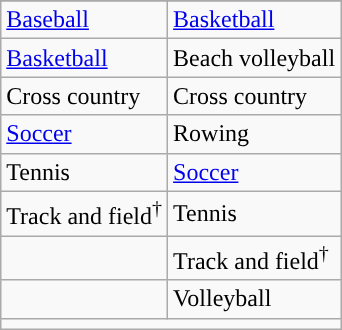<table class="wikitable">
<tr>
</tr>
<tr>
<td><a href='#'>Baseball</a></td>
<td><a href='#'>Basketball</a></td>
</tr>
<tr>
<td><a href='#'>Basketball</a></td>
<td>Beach volleyball</td>
</tr>
<tr>
<td>Cross country</td>
<td>Cross country</td>
</tr>
<tr>
<td><a href='#'>Soccer</a></td>
<td>Rowing</td>
</tr>
<tr>
<td>Tennis</td>
<td><a href='#'>Soccer</a></td>
</tr>
<tr>
<td>Track and field<sup>†</sup></td>
<td>Tennis</td>
</tr>
<tr>
<td></td>
<td>Track and field<sup>†</sup></td>
</tr>
<tr>
<td></td>
<td>Volleyball</td>
</tr>
<tr>
<td colspan="2"></td>
</tr>
</table>
